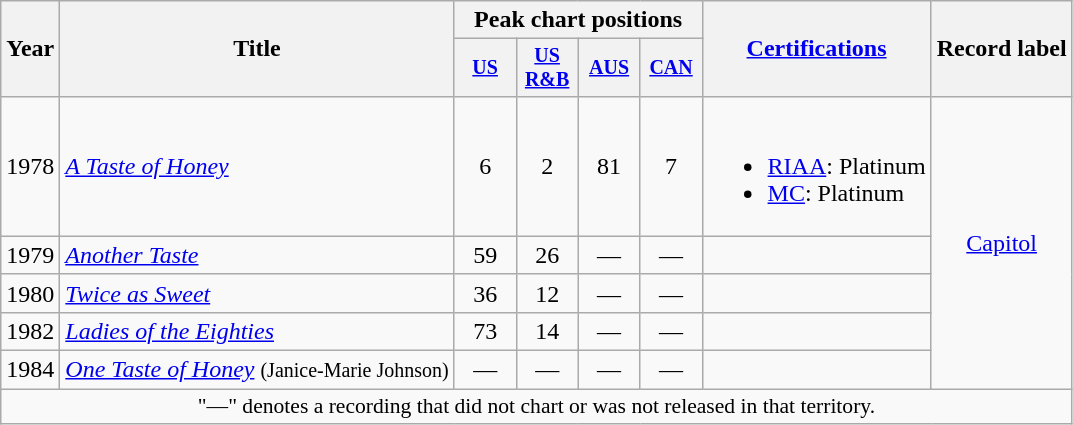<table class="wikitable" style="text-align:center;">
<tr>
<th rowspan="2">Year</th>
<th rowspan="2">Title</th>
<th colspan="4">Peak chart positions</th>
<th rowspan="2"><a href='#'>Certifications</a></th>
<th rowspan="2">Record label</th>
</tr>
<tr style="font-size:smaller;">
<th width="35"><a href='#'>US</a><br></th>
<th width="35"><a href='#'>US<br>R&B</a><br></th>
<th width="35"><a href='#'>AUS</a><br></th>
<th width="35"><a href='#'>CAN</a><br></th>
</tr>
<tr>
<td rowspan="1">1978</td>
<td align="left"><em><a href='#'>A Taste of Honey</a></em></td>
<td>6</td>
<td>2</td>
<td>81</td>
<td>7</td>
<td align=left><br><ul><li><a href='#'>RIAA</a>: Platinum</li><li><a href='#'>MC</a>: Platinum</li></ul></td>
<td rowspan="5"><a href='#'>Capitol</a></td>
</tr>
<tr>
<td rowspan="1">1979</td>
<td align="left"><em><a href='#'>Another Taste</a></em></td>
<td>59</td>
<td>26</td>
<td>—</td>
<td>—</td>
<td align=left></td>
</tr>
<tr>
<td rowspan="1">1980</td>
<td align="left"><em><a href='#'>Twice as Sweet</a></em></td>
<td>36</td>
<td>12</td>
<td>—</td>
<td>—</td>
<td align=left></td>
</tr>
<tr>
<td rowspan="1">1982</td>
<td align="left"><em><a href='#'>Ladies of the Eighties</a></em></td>
<td>73</td>
<td>14</td>
<td>—</td>
<td>—</td>
<td align=left></td>
</tr>
<tr>
<td rowspan="1">1984</td>
<td align="left"><em><a href='#'>One Taste of Honey</a></em> <small>(Janice-Marie Johnson)</small></td>
<td>—</td>
<td>—</td>
<td>—</td>
<td>—</td>
<td align=left></td>
</tr>
<tr>
<td colspan="15" style="font-size:90%">"—" denotes a recording that did not chart or was not released in that territory.</td>
</tr>
</table>
